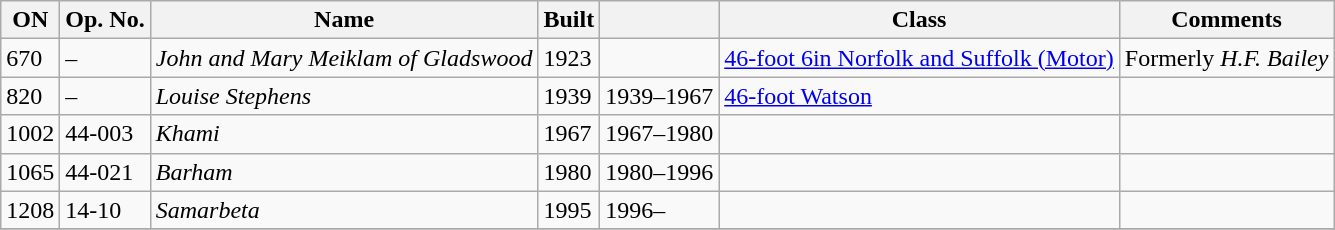<table class="wikitable">
<tr>
<th>ON</th>
<th>Op. No.</th>
<th>Name</th>
<th>Built</th>
<th></th>
<th>Class</th>
<th>Comments</th>
</tr>
<tr>
<td>670</td>
<td>–</td>
<td><em>John and Mary Meiklam of Gladswood</em></td>
<td>1923</td>
<td></td>
<td><a href='#'>46-foot 6in Norfolk and Suffolk (Motor)</a></td>
<td>Formerly <em>H.F. Bailey</em><br></td>
</tr>
<tr>
<td>820</td>
<td>–</td>
<td><em>Louise Stephens</em></td>
<td>1939</td>
<td>1939–1967</td>
<td><a href='#'>46-foot Watson</a></td>
<td></td>
</tr>
<tr>
<td>1002</td>
<td>44-003</td>
<td><em>Khami</em></td>
<td>1967</td>
<td>1967–1980</td>
<td></td>
<td></td>
</tr>
<tr>
<td>1065</td>
<td>44-021</td>
<td><em>Barham</em></td>
<td>1980</td>
<td>1980–1996</td>
<td></td>
<td></td>
</tr>
<tr>
<td>1208</td>
<td>14-10</td>
<td><em>Samarbeta</em></td>
<td>1995</td>
<td>1996–</td>
<td></td>
<td></td>
</tr>
<tr>
</tr>
</table>
